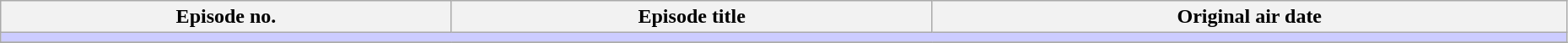<table class="wikitable" width="98%">
<tr>
<th>Episode no.</th>
<th>Episode title</th>
<th>Original air date</th>
</tr>
<tr>
<td colspan="5" bgcolor="#CCF"></td>
</tr>
<tr>
</tr>
</table>
